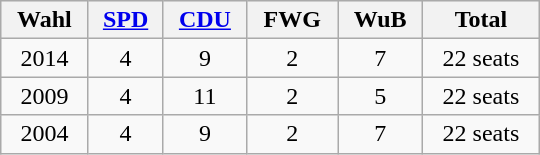<table class="wikitable" width="360">
<tr bgcolor="#eeeeee" align="center">
<th>Wahl</th>
<th><a href='#'>SPD</a></th>
<th><a href='#'>CDU</a></th>
<th>FWG</th>
<th>WuB</th>
<th>Total</th>
</tr>
<tr align="center">
<td>2014</td>
<td>4</td>
<td>9</td>
<td>2</td>
<td>7</td>
<td>22 seats</td>
</tr>
<tr align="center">
<td>2009</td>
<td>4</td>
<td>11</td>
<td>2</td>
<td>5</td>
<td>22 seats</td>
</tr>
<tr align="center">
<td>2004</td>
<td>4</td>
<td>9</td>
<td>2</td>
<td>7</td>
<td>22 seats</td>
</tr>
</table>
